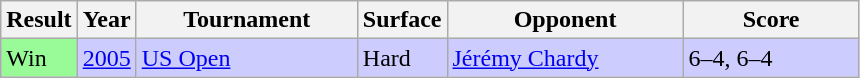<table class="sortable wikitable">
<tr>
<th style="width:40px;">Result</th>
<th style="width:30px;">Year</th>
<th style="width:140px;">Tournament</th>
<th style="width:50px;">Surface</th>
<th style="width:150px;">Opponent</th>
<th style="width:110px;" class="unsortable">Score</th>
</tr>
<tr style="background:#ccccff;">
<td style="background:#98fb98;">Win</td>
<td><a href='#'>2005</a></td>
<td><a href='#'>US Open</a></td>
<td>Hard</td>
<td> <a href='#'>Jérémy Chardy</a></td>
<td>6–4, 6–4</td>
</tr>
</table>
